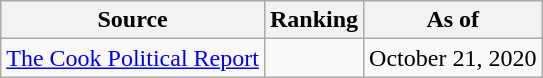<table class="wikitable" style="text-align:center">
<tr>
<th>Source</th>
<th>Ranking</th>
<th>As of</th>
</tr>
<tr>
<td align=left><a href='#'>The Cook Political Report</a></td>
<td></td>
<td>October 21, 2020</td>
</tr>
</table>
